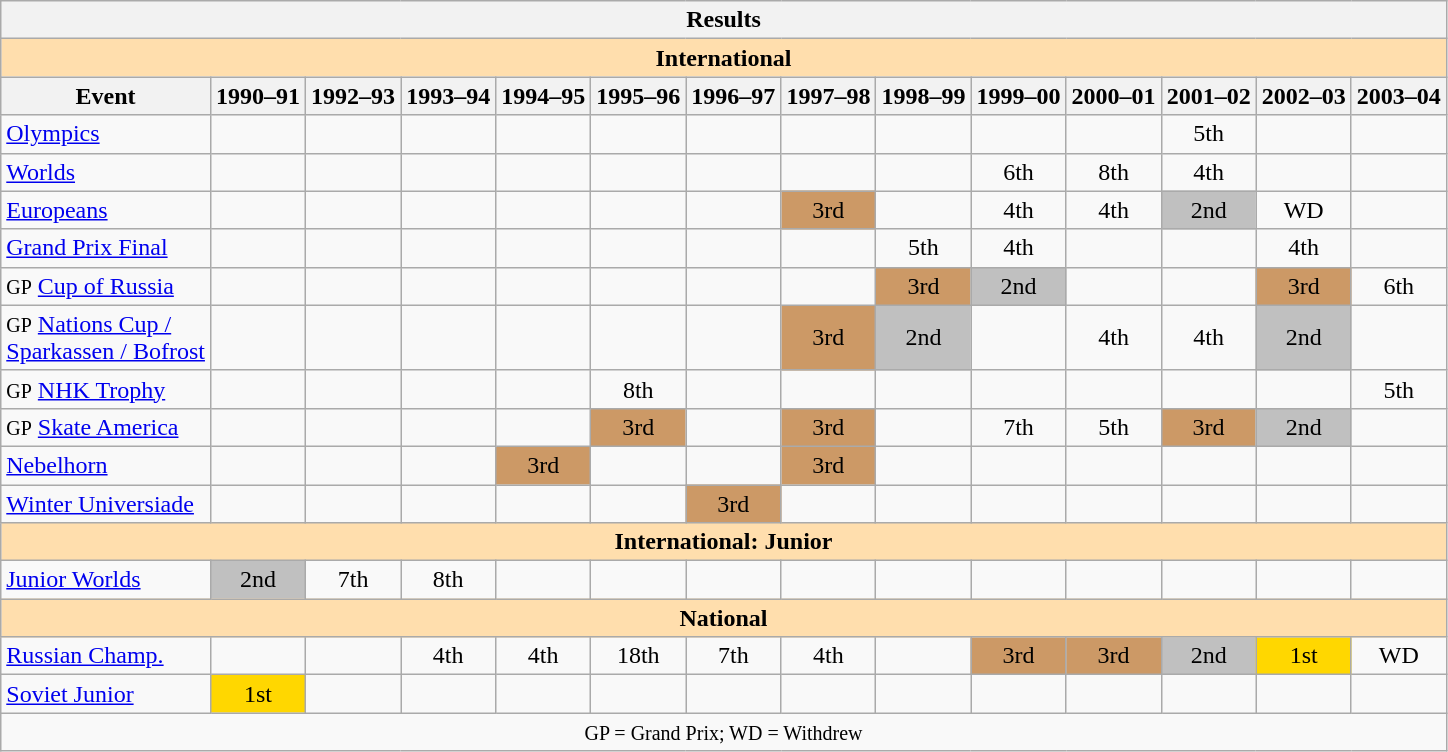<table class="wikitable" style="text-align:center">
<tr>
<th colspan=14 align=center><strong>Results</strong></th>
</tr>
<tr>
<th style="background-color: #ffdead; " colspan=14 align=center><strong>International</strong></th>
</tr>
<tr>
<th>Event</th>
<th>1990–91</th>
<th>1992–93</th>
<th>1993–94</th>
<th>1994–95</th>
<th>1995–96</th>
<th>1996–97</th>
<th>1997–98</th>
<th>1998–99</th>
<th>1999–00</th>
<th>2000–01</th>
<th>2001–02</th>
<th>2002–03</th>
<th>2003–04</th>
</tr>
<tr>
<td align=left><a href='#'>Olympics</a></td>
<td></td>
<td></td>
<td></td>
<td></td>
<td></td>
<td></td>
<td></td>
<td></td>
<td></td>
<td></td>
<td>5th</td>
<td></td>
<td></td>
</tr>
<tr>
<td align=left><a href='#'>Worlds</a></td>
<td></td>
<td></td>
<td></td>
<td></td>
<td></td>
<td></td>
<td></td>
<td></td>
<td>6th</td>
<td>8th</td>
<td>4th</td>
<td></td>
<td></td>
</tr>
<tr>
<td align=left><a href='#'>Europeans</a></td>
<td></td>
<td></td>
<td></td>
<td></td>
<td></td>
<td></td>
<td bgcolor=cc9966>3rd</td>
<td></td>
<td>4th</td>
<td>4th</td>
<td bgcolor=silver>2nd</td>
<td>WD</td>
<td></td>
</tr>
<tr>
<td align=left><a href='#'>Grand Prix Final</a></td>
<td></td>
<td></td>
<td></td>
<td></td>
<td></td>
<td></td>
<td></td>
<td>5th</td>
<td>4th</td>
<td></td>
<td></td>
<td>4th</td>
<td></td>
</tr>
<tr>
<td align=left><small>GP</small> <a href='#'>Cup of Russia</a></td>
<td></td>
<td></td>
<td></td>
<td></td>
<td></td>
<td></td>
<td></td>
<td bgcolor=cc9966>3rd</td>
<td bgcolor=silver>2nd</td>
<td></td>
<td></td>
<td bgcolor=cc9966>3rd</td>
<td>6th</td>
</tr>
<tr>
<td align=left><small>GP</small> <a href='#'>Nations Cup / <br> Sparkassen / Bofrost</a></td>
<td></td>
<td></td>
<td></td>
<td></td>
<td></td>
<td></td>
<td bgcolor=cc9966>3rd</td>
<td bgcolor=silver>2nd</td>
<td></td>
<td>4th</td>
<td>4th</td>
<td bgcolor=silver>2nd</td>
<td></td>
</tr>
<tr>
<td align=left><small>GP</small> <a href='#'>NHK Trophy</a></td>
<td></td>
<td></td>
<td></td>
<td></td>
<td>8th</td>
<td></td>
<td></td>
<td></td>
<td></td>
<td></td>
<td></td>
<td></td>
<td>5th</td>
</tr>
<tr>
<td align=left><small>GP</small> <a href='#'>Skate America</a></td>
<td></td>
<td></td>
<td></td>
<td></td>
<td bgcolor=cc9966>3rd</td>
<td></td>
<td bgcolor=cc9966>3rd</td>
<td></td>
<td>7th</td>
<td>5th</td>
<td bgcolor=cc9966>3rd</td>
<td bgcolor=silver>2nd</td>
<td></td>
</tr>
<tr>
<td align=left><a href='#'>Nebelhorn</a></td>
<td></td>
<td></td>
<td></td>
<td bgcolor=cc9966>3rd</td>
<td></td>
<td></td>
<td bgcolor=cc9966>3rd</td>
<td></td>
<td></td>
<td></td>
<td></td>
<td></td>
<td></td>
</tr>
<tr>
<td align=left><a href='#'>Winter Universiade</a></td>
<td></td>
<td></td>
<td></td>
<td></td>
<td></td>
<td bgcolor=cc9966>3rd</td>
<td></td>
<td></td>
<td></td>
<td></td>
<td></td>
<td></td>
<td></td>
</tr>
<tr>
<th style="background-color: #ffdead; " colspan=14 align=center><strong>International: Junior</strong></th>
</tr>
<tr>
<td align=left><a href='#'>Junior Worlds</a></td>
<td bgcolor=silver>2nd</td>
<td>7th</td>
<td>8th</td>
<td></td>
<td></td>
<td></td>
<td></td>
<td></td>
<td></td>
<td></td>
<td></td>
<td></td>
<td></td>
</tr>
<tr>
<th style="background-color: #ffdead; " colspan=14 align=center><strong>National</strong></th>
</tr>
<tr>
<td align=left><a href='#'>Russian Champ.</a></td>
<td></td>
<td></td>
<td>4th</td>
<td>4th</td>
<td>18th</td>
<td>7th</td>
<td>4th</td>
<td></td>
<td bgcolor=cc9966>3rd</td>
<td bgcolor=cc9966>3rd</td>
<td bgcolor=silver>2nd</td>
<td bgcolor=gold>1st</td>
<td>WD</td>
</tr>
<tr>
<td align=left><a href='#'>Soviet Junior</a></td>
<td bgcolor=gold>1st</td>
<td></td>
<td></td>
<td></td>
<td></td>
<td></td>
<td></td>
<td></td>
<td></td>
<td></td>
<td></td>
<td></td>
<td></td>
</tr>
<tr>
<td colspan=14 align=center><small> GP = Grand Prix; WD = Withdrew </small></td>
</tr>
</table>
